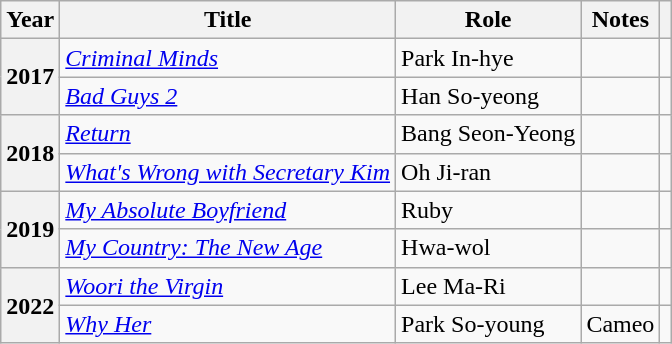<table class="wikitable sortable plainrowheaders">
<tr>
<th scope="col">Year</th>
<th scope="col">Title</th>
<th scope="col">Role</th>
<th scope="col" class="unsortable">Notes</th>
<th scope="col" class="unsortable"></th>
</tr>
<tr>
<th scope="row"rowspan="2">2017</th>
<td><em><a href='#'>Criminal Minds</a></em></td>
<td>Park In-hye</td>
<td></td>
<td></td>
</tr>
<tr>
<td><em><a href='#'>Bad Guys 2</a></em></td>
<td>Han So-yeong</td>
<td></td>
<td></td>
</tr>
<tr>
<th scope="row" rowspan="2">2018</th>
<td><em><a href='#'>Return</a></em></td>
<td>Bang Seon-Yeong</td>
<td></td>
<td></td>
</tr>
<tr>
<td><em><a href='#'>What's Wrong with Secretary Kim</a></em></td>
<td>Oh Ji-ran</td>
<td></td>
<td></td>
</tr>
<tr>
<th scope="row" rowspan="2">2019</th>
<td><em><a href='#'>My Absolute Boyfriend</a></em></td>
<td>Ruby</td>
<td></td>
<td></td>
</tr>
<tr>
<td><em><a href='#'>My Country: The New Age</a></em></td>
<td>Hwa-wol</td>
<td></td>
<td></td>
</tr>
<tr>
<th scope="row" rowspan=2>2022</th>
<td><em><a href='#'>Woori the Virgin</a></em></td>
<td>Lee Ma-Ri</td>
<td></td>
<td></td>
</tr>
<tr>
<td><em><a href='#'>Why Her</a></em></td>
<td>Park So-young</td>
<td>Cameo</td>
<td></td>
</tr>
</table>
